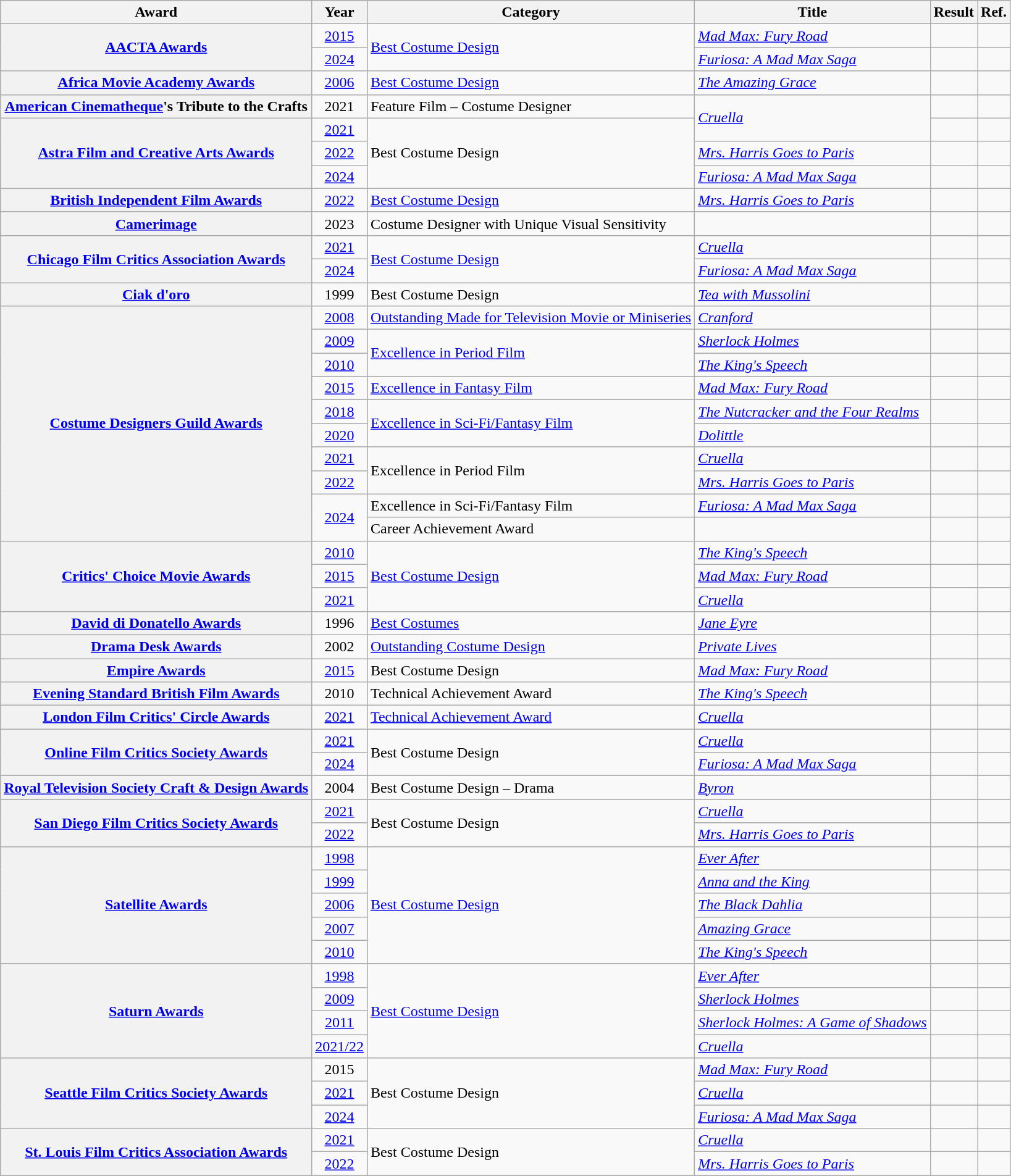<table class="wikitable sortable">
<tr>
<th scope="col">Award</th>
<th scope="col">Year</th>
<th scope="col">Category</th>
<th scope="col">Title</th>
<th scope="col">Result</th>
<th>Ref.</th>
</tr>
<tr>
<th rowspan="2" scope="row" style="text-align:center;"><a href='#'>AACTA Awards</a></th>
<td style="text-align:center;"><a href='#'>2015</a></td>
<td rowspan="2"><a href='#'>Best Costume Design</a></td>
<td><em><a href='#'>Mad Max: Fury Road</a></em></td>
<td></td>
<td style="text-align:center;"></td>
</tr>
<tr>
<td style="text-align:center;"><a href='#'>2024</a></td>
<td><em><a href='#'>Furiosa: A Mad Max Saga</a></em></td>
<td></td>
<td style="text-align:center;"></td>
</tr>
<tr>
<th scope="row" style="text-align:center;"><a href='#'>Africa Movie Academy Awards</a></th>
<td style="text-align:center;"><a href='#'>2006</a></td>
<td><a href='#'>Best Costume Design</a></td>
<td><em><a href='#'>The Amazing Grace</a></em></td>
<td></td>
<td style="text-align:center;"></td>
</tr>
<tr>
<th scope="row" style="text-align:center;"><a href='#'>American Cinematheque</a>'s Tribute to the Crafts</th>
<td style="text-align:center;">2021</td>
<td>Feature Film – Costume Designer</td>
<td rowspan="2"><em><a href='#'>Cruella</a></em></td>
<td></td>
<td style="text-align:center;"></td>
</tr>
<tr>
<th rowspan="3" scope="row" style="text-align:center;"><a href='#'>Astra Film and Creative Arts Awards</a></th>
<td style="text-align:center;"><a href='#'>2021</a></td>
<td rowspan="3">Best Costume Design</td>
<td></td>
<td style="text-align:center;"></td>
</tr>
<tr>
<td style="text-align:center;"><a href='#'>2022</a></td>
<td><em><a href='#'>Mrs. Harris Goes to Paris</a></em></td>
<td></td>
<td style="text-align:center;"></td>
</tr>
<tr>
<td style="text-align:center;"><a href='#'>2024</a></td>
<td><em><a href='#'>Furiosa: A Mad Max Saga</a></em></td>
<td></td>
<td style="text-align:center;"></td>
</tr>
<tr>
<th scope="row" style="text-align:center;"><a href='#'>British Independent Film Awards</a></th>
<td style="text-align:center;"><a href='#'>2022</a></td>
<td><a href='#'>Best Costume Design</a></td>
<td><em><a href='#'>Mrs. Harris Goes to Paris</a></em></td>
<td></td>
<td style="text-align:center;"></td>
</tr>
<tr>
<th scope="row" style="text-align:center;"><a href='#'>Camerimage</a></th>
<td style="text-align:center;">2023</td>
<td>Costume Designer with Unique Visual Sensitivity</td>
<td></td>
<td></td>
<td style="text-align:center;"></td>
</tr>
<tr>
<th rowspan="2" scope="row" style="text-align:center;"><a href='#'>Chicago Film Critics Association Awards</a></th>
<td style="text-align:center;"><a href='#'>2021</a></td>
<td rowspan="2"><a href='#'>Best Costume Design</a></td>
<td><em><a href='#'>Cruella</a></em></td>
<td></td>
<td style="text-align:center;"></td>
</tr>
<tr>
<td style="text-align:center;"><a href='#'>2024</a></td>
<td><em><a href='#'>Furiosa: A Mad Max Saga</a></em></td>
<td></td>
<td style="text-align:center;"></td>
</tr>
<tr>
<th scope="row" style="text-align:center;"><a href='#'>Ciak d'oro</a></th>
<td style="text-align:center;">1999</td>
<td>Best Costume Design</td>
<td><em><a href='#'>Tea with Mussolini</a></em></td>
<td></td>
<td style="text-align:center;"></td>
</tr>
<tr>
<th rowspan="10" scope="row" style="text-align:center;"><a href='#'>Costume Designers Guild Awards</a></th>
<td style="text-align:center;"><a href='#'>2008</a></td>
<td><a href='#'>Outstanding Made for Television Movie or Miniseries</a></td>
<td><em><a href='#'>Cranford</a></em></td>
<td></td>
<td style="text-align:center;"></td>
</tr>
<tr>
<td style="text-align:center;"><a href='#'>2009</a></td>
<td rowspan="2"><a href='#'>Excellence in Period Film</a></td>
<td><em><a href='#'>Sherlock Holmes</a></em></td>
<td></td>
<td style="text-align:center;"></td>
</tr>
<tr>
<td style="text-align:center;"><a href='#'>2010</a></td>
<td><em><a href='#'>The King's Speech</a></em></td>
<td></td>
<td style="text-align:center;"></td>
</tr>
<tr>
<td style="text-align:center;"><a href='#'>2015</a></td>
<td><a href='#'>Excellence in Fantasy Film</a></td>
<td><em><a href='#'>Mad Max: Fury Road</a></em></td>
<td></td>
<td style="text-align:center;"></td>
</tr>
<tr>
<td style="text-align:center;"><a href='#'>2018</a></td>
<td rowspan="2"><a href='#'>Excellence in Sci-Fi/Fantasy Film</a></td>
<td><em><a href='#'>The Nutcracker and the Four Realms</a></em></td>
<td></td>
<td style="text-align:center;"></td>
</tr>
<tr>
<td style="text-align:center;"><a href='#'>2020</a></td>
<td><em><a href='#'>Dolittle</a></em></td>
<td></td>
<td style="text-align:center;"></td>
</tr>
<tr>
<td style="text-align:center;"><a href='#'>2021</a></td>
<td rowspan="2">Excellence in Period Film</td>
<td><em><a href='#'>Cruella</a></em></td>
<td></td>
<td style="text-align:center;"></td>
</tr>
<tr>
<td style="text-align:center;"><a href='#'>2022</a></td>
<td><em><a href='#'>Mrs. Harris Goes to Paris</a></em></td>
<td></td>
<td style="text-align:center;"></td>
</tr>
<tr>
<td rowspan="2" style="text-align:center;"><a href='#'>2024</a></td>
<td>Excellence in Sci-Fi/Fantasy Film</td>
<td><em><a href='#'>Furiosa: A Mad Max Saga</a></em></td>
<td></td>
<td style="text-align:center;"></td>
</tr>
<tr>
<td>Career Achievement Award</td>
<td></td>
<td></td>
<td style="text-align:center;"></td>
</tr>
<tr>
<th rowspan="3" scope="row" style="text-align:center;"><a href='#'>Critics' Choice Movie Awards</a></th>
<td style="text-align:center;"><a href='#'>2010</a></td>
<td rowspan="3"><a href='#'>Best Costume Design</a></td>
<td><em><a href='#'>The King's Speech</a></em></td>
<td></td>
<td style="text-align:center;"></td>
</tr>
<tr>
<td style="text-align:center;"><a href='#'>2015</a></td>
<td><em><a href='#'>Mad Max: Fury Road</a></em></td>
<td></td>
<td style="text-align:center;"></td>
</tr>
<tr>
<td style="text-align:center;"><a href='#'>2021</a></td>
<td><em><a href='#'>Cruella</a></em></td>
<td></td>
<td style="text-align:center;"></td>
</tr>
<tr>
<th scope="row" style="text-align:center;"><a href='#'>David di Donatello Awards</a></th>
<td style="text-align:center;">1996</td>
<td><a href='#'>Best Costumes</a></td>
<td><em><a href='#'>Jane Eyre</a></em></td>
<td></td>
<td style="text-align:center;"></td>
</tr>
<tr>
<th scope="row" style="text-align:center;"><a href='#'>Drama Desk Awards</a></th>
<td style="text-align:center;">2002</td>
<td><a href='#'>Outstanding Costume Design</a></td>
<td><em><a href='#'>Private Lives</a></em></td>
<td></td>
<td style="text-align:center;"></td>
</tr>
<tr>
<th scope="row" style="text-align:center;"><a href='#'>Empire Awards</a></th>
<td style="text-align:center;"><a href='#'>2015</a></td>
<td>Best Costume Design</td>
<td><em><a href='#'>Mad Max: Fury Road</a></em></td>
<td></td>
<td style="text-align:center;"></td>
</tr>
<tr>
<th scope="row" style="text-align:center;"><a href='#'>Evening Standard British Film Awards</a></th>
<td style="text-align:center;">2010</td>
<td>Technical Achievement Award</td>
<td><em><a href='#'>The King's Speech</a></em> <br> </td>
<td></td>
<td style="text-align:center;"></td>
</tr>
<tr>
<th scope="row" style="text-align:center;"><a href='#'>London Film Critics' Circle Awards</a></th>
<td style="text-align:center;"><a href='#'>2021</a></td>
<td><a href='#'>Technical Achievement Award</a></td>
<td><em><a href='#'>Cruella</a></em> <br> </td>
<td></td>
<td style="text-align:center;"></td>
</tr>
<tr>
<th rowspan="2" scope="row" style="text-align:center;"><a href='#'>Online Film Critics Society Awards</a></th>
<td style="text-align:center;"><a href='#'>2021</a></td>
<td rowspan="2">Best Costume Design</td>
<td><em><a href='#'>Cruella</a></em></td>
<td></td>
<td style="text-align:center;"></td>
</tr>
<tr>
<td style="text-align:center;"><a href='#'>2024</a></td>
<td><em><a href='#'>Furiosa: A Mad Max Saga</a></em></td>
<td></td>
<td style="text-align:center;"></td>
</tr>
<tr>
<th scope="row" style="text-align:center;"><a href='#'>Royal Television Society Craft & Design Awards</a></th>
<td style="text-align:center;">2004</td>
<td>Best Costume Design – Drama</td>
<td><em><a href='#'>Byron</a></em></td>
<td></td>
<td style="text-align:center;"></td>
</tr>
<tr>
<th rowspan="2" scope="row" style="text-align:center;"><a href='#'>San Diego Film Critics Society Awards</a></th>
<td style="text-align:center;"><a href='#'>2021</a></td>
<td rowspan="2">Best Costume Design</td>
<td><em><a href='#'>Cruella</a></em></td>
<td></td>
<td style="text-align:center;"></td>
</tr>
<tr>
<td style="text-align:center;"><a href='#'>2022</a></td>
<td><em><a href='#'>Mrs. Harris Goes to Paris</a></em></td>
<td></td>
<td style="text-align:center;"></td>
</tr>
<tr>
<th rowspan="5" scope="row" style="text-align:center;"><a href='#'>Satellite Awards</a></th>
<td style="text-align:center;"><a href='#'>1998</a></td>
<td rowspan="5"><a href='#'>Best Costume Design</a></td>
<td><em><a href='#'>Ever After</a></em></td>
<td></td>
<td style="text-align:center;"></td>
</tr>
<tr>
<td style="text-align:center;"><a href='#'>1999</a></td>
<td><em><a href='#'>Anna and the King</a></em></td>
<td></td>
<td style="text-align:center;"></td>
</tr>
<tr>
<td style="text-align:center;"><a href='#'>2006</a></td>
<td><em><a href='#'>The Black Dahlia</a></em></td>
<td></td>
<td style="text-align:center;"></td>
</tr>
<tr>
<td style="text-align:center;"><a href='#'>2007</a></td>
<td><em><a href='#'>Amazing Grace</a></em></td>
<td></td>
<td style="text-align:center;"></td>
</tr>
<tr>
<td style="text-align:center;"><a href='#'>2010</a></td>
<td><em><a href='#'>The King's Speech</a></em></td>
<td></td>
<td style="text-align:center;"></td>
</tr>
<tr>
<th rowspan="4" scope="row" style="text-align:center;"><a href='#'>Saturn Awards</a></th>
<td style="text-align:center;"><a href='#'>1998</a></td>
<td rowspan="4"><a href='#'>Best Costume Design</a></td>
<td><em><a href='#'>Ever After</a></em></td>
<td></td>
<td style="text-align:center;"></td>
</tr>
<tr>
<td style="text-align:center;"><a href='#'>2009</a></td>
<td><em><a href='#'>Sherlock Holmes</a></em></td>
<td></td>
<td style="text-align:center;"></td>
</tr>
<tr>
<td style="text-align:center;"><a href='#'>2011</a></td>
<td><em><a href='#'>Sherlock Holmes: A Game of Shadows</a></em></td>
<td></td>
<td style="text-align:center;"></td>
</tr>
<tr>
<td style="text-align:center;"><a href='#'>2021/22</a></td>
<td><em><a href='#'>Cruella</a></em></td>
<td></td>
<td style="text-align:center;"></td>
</tr>
<tr>
<th rowspan="3" scope="row" style="text-align:center;"><a href='#'>Seattle Film Critics Society Awards</a></th>
<td style="text-align:center;">2015</td>
<td rowspan="3">Best Costume Design</td>
<td><em><a href='#'>Mad Max: Fury Road</a></em></td>
<td></td>
<td style="text-align:center;"></td>
</tr>
<tr>
<td style="text-align:center;"><a href='#'>2021</a></td>
<td><em><a href='#'>Cruella</a></em></td>
<td></td>
<td style="text-align:center;"></td>
</tr>
<tr>
<td style="text-align:center;"><a href='#'>2024</a></td>
<td><em><a href='#'>Furiosa: A Mad Max Saga</a></em></td>
<td></td>
<td style="text-align:center;"></td>
</tr>
<tr>
<th rowspan="2" scope="row" style="text-align:center;"><a href='#'>St. Louis Film Critics Association Awards</a></th>
<td style="text-align:center;"><a href='#'>2021</a></td>
<td rowspan="2">Best Costume Design</td>
<td><em><a href='#'>Cruella</a></em></td>
<td></td>
<td style="text-align:center;"></td>
</tr>
<tr>
<td style="text-align:center;"><a href='#'>2022</a></td>
<td><em><a href='#'>Mrs. Harris Goes to Paris</a></em></td>
<td></td>
<td style="text-align:center;"></td>
</tr>
</table>
